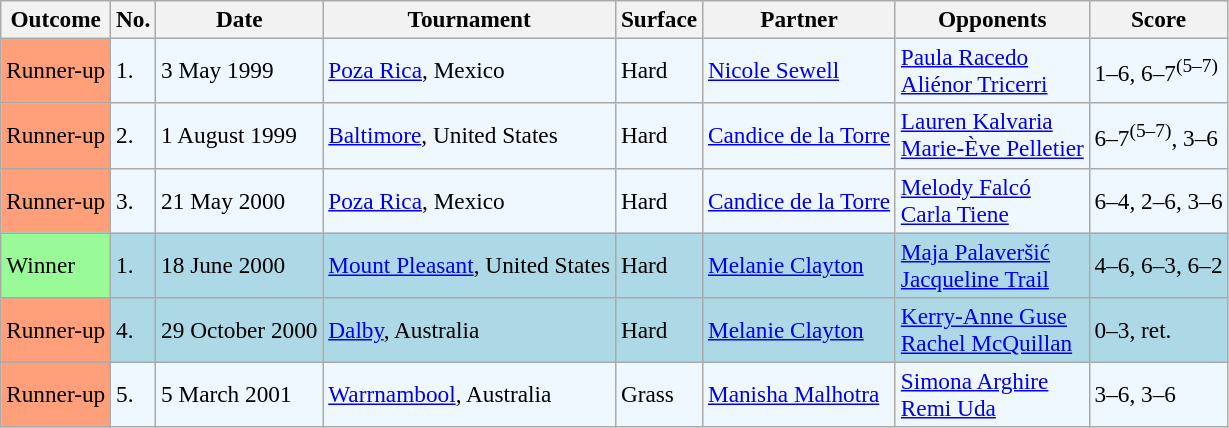<table class="sortable wikitable" style=font-size:97%>
<tr>
<th>Outcome</th>
<th>No.</th>
<th>Date</th>
<th>Tournament</th>
<th>Surface</th>
<th>Partner</th>
<th>Opponents</th>
<th>Score</th>
</tr>
<tr style="background:#f0f8ff;">
<td style="background:#ffa07a;">Runner-up</td>
<td>1.</td>
<td>3 May 1999</td>
<td><a href='#'>Poza Rica</a>, Mexico</td>
<td>Hard</td>
<td> <a href='#'>Nicole Sewell</a></td>
<td> <a href='#'>Paula Racedo</a> <br>  <a href='#'>Aliénor Tricerri</a></td>
<td>1–6, 6–7<sup>(5–7)</sup></td>
</tr>
<tr style="background:#f0f8ff;">
<td style="background:#ffa07a;">Runner-up</td>
<td>2.</td>
<td>1 August 1999</td>
<td><a href='#'>Baltimore</a>, United States</td>
<td>Hard</td>
<td> <a href='#'>Candice de la Torre</a></td>
<td> <a href='#'>Lauren Kalvaria</a> <br>  <a href='#'>Marie-Ève Pelletier</a></td>
<td>6–7<sup>(5–7)</sup>, 3–6</td>
</tr>
<tr style="background:#f0f8ff;">
<td style="background:#ffa07a;">Runner-up</td>
<td>3.</td>
<td>21 May 2000</td>
<td><a href='#'>Poza Rica</a>, Mexico</td>
<td>Hard</td>
<td> <a href='#'>Candice de la Torre</a></td>
<td> <a href='#'>Melody Falcó</a><br>  <a href='#'>Carla Tiene</a></td>
<td>6–4, 2–6, 3–6</td>
</tr>
<tr style="background:lightblue;">
<td style="background:#98fb98;">Winner</td>
<td>1.</td>
<td>18 June 2000</td>
<td><a href='#'>Mount Pleasant</a>, United States</td>
<td>Hard</td>
<td> <a href='#'>Melanie Clayton</a></td>
<td> <a href='#'>Maja Palaveršić</a> <br>  <a href='#'>Jacqueline Trail</a></td>
<td>4–6, 6–3, 6–2</td>
</tr>
<tr style="background:lightblue;">
<td style="background:#ffa07a;">Runner-up</td>
<td>4.</td>
<td>29 October 2000</td>
<td><a href='#'>Dalby</a>, Australia</td>
<td>Hard</td>
<td> <a href='#'>Melanie Clayton</a></td>
<td> <a href='#'>Kerry-Anne Guse</a><br>  <a href='#'>Rachel McQuillan</a></td>
<td>0–3, ret.</td>
</tr>
<tr style="background:#f0f8ff;">
<td bgcolor="FFA07A">Runner-up</td>
<td>5.</td>
<td>5 March 2001</td>
<td><a href='#'>Warrnambool</a>, Australia</td>
<td>Grass</td>
<td> <a href='#'>Manisha Malhotra</a></td>
<td> <a href='#'>Simona Arghire</a> <br>  <a href='#'>Remi Uda</a></td>
<td>3–6, 3–6</td>
</tr>
</table>
